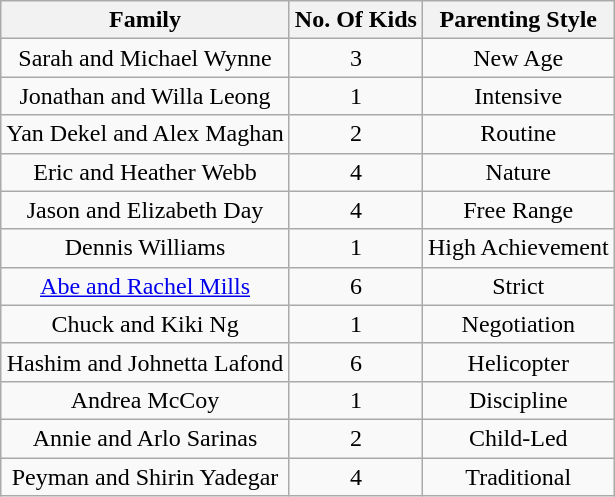<table class="wikitable" style="text-align:center; ">
<tr>
<th>Family</th>
<th>No. Of Kids</th>
<th>Parenting Style</th>
</tr>
<tr>
<td>Sarah and Michael Wynne</td>
<td>3</td>
<td>New Age</td>
</tr>
<tr>
<td>Jonathan and Willa Leong</td>
<td>1</td>
<td>Intensive</td>
</tr>
<tr>
<td>Yan Dekel and Alex Maghan</td>
<td>2</td>
<td>Routine</td>
</tr>
<tr>
<td>Eric and Heather Webb</td>
<td>4</td>
<td>Nature</td>
</tr>
<tr>
<td>Jason and Elizabeth Day</td>
<td>4</td>
<td>Free Range</td>
</tr>
<tr>
<td>Dennis Williams</td>
<td>1</td>
<td>High Achievement</td>
</tr>
<tr>
<td><a href='#'>Abe and Rachel Mills</a></td>
<td>6</td>
<td>Strict</td>
</tr>
<tr>
<td>Chuck and Kiki Ng</td>
<td>1</td>
<td>Negotiation</td>
</tr>
<tr>
<td>Hashim and Johnetta Lafond</td>
<td>6</td>
<td>Helicopter</td>
</tr>
<tr>
<td>Andrea McCoy</td>
<td>1</td>
<td>Discipline</td>
</tr>
<tr>
<td>Annie and Arlo Sarinas</td>
<td>2</td>
<td>Child-Led</td>
</tr>
<tr>
<td>Peyman and Shirin Yadegar</td>
<td>4</td>
<td>Traditional</td>
</tr>
</table>
